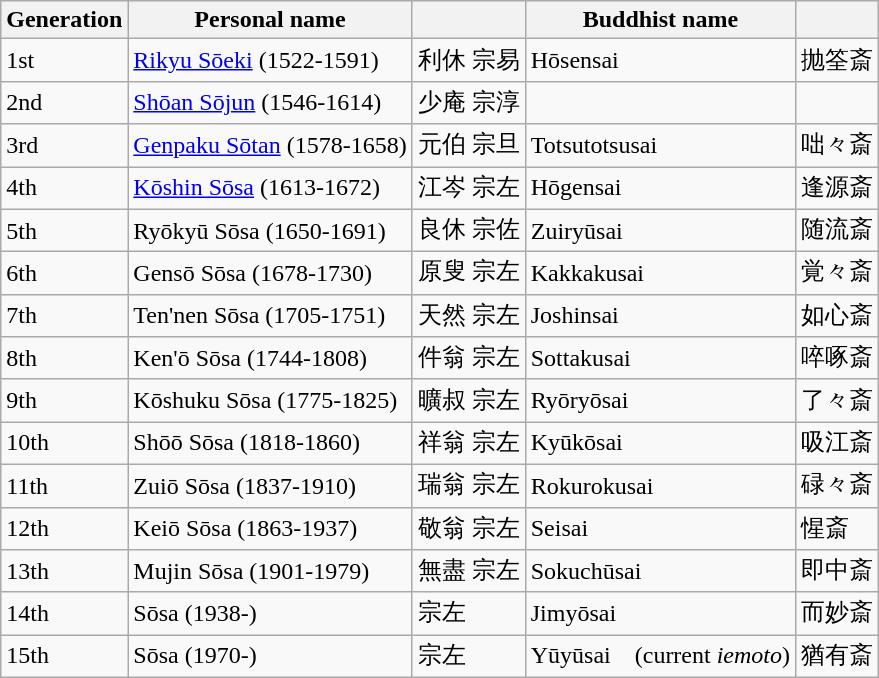<table class="wikitable">
<tr>
<th><strong>Generation</strong></th>
<th><strong>Personal name</strong></th>
<th></th>
<th><strong>Buddhist name</strong></th>
<th></th>
</tr>
<tr>
<td>1st</td>
<td><a href='#'>Rikyu Sōeki</a> (1522-1591)</td>
<td>利休 宗易</td>
<td>Hōsensai</td>
<td>抛筌斎</td>
</tr>
<tr>
<td>2nd</td>
<td><a href='#'>Shōan Sōjun</a> (1546-1614)</td>
<td>少庵 宗淳</td>
<td></td>
<td></td>
</tr>
<tr>
<td>3rd</td>
<td><a href='#'>Genpaku Sōtan</a> (1578-1658)</td>
<td>元伯 宗旦</td>
<td>Totsutotsusai</td>
<td>咄々斎</td>
</tr>
<tr>
<td>4th</td>
<td><a href='#'>Kōshin Sōsa</a> (1613-1672)</td>
<td>江岑 宗左</td>
<td>Hōgensai</td>
<td>逢源斎</td>
</tr>
<tr>
<td>5th</td>
<td>Ryōkyū Sōsa (1650-1691)</td>
<td>良休 宗佐</td>
<td>Zuiryūsai</td>
<td>随流斎</td>
</tr>
<tr>
<td>6th</td>
<td>Gensō Sōsa (1678-1730)</td>
<td>原叟 宗左</td>
<td>Kakkakusai</td>
<td>覚々斎</td>
</tr>
<tr>
<td>7th</td>
<td>Ten'nen Sōsa (1705-1751)</td>
<td>天然 宗左</td>
<td>Joshinsai</td>
<td>如心斎</td>
</tr>
<tr>
<td>8th</td>
<td>Ken'ō Sōsa (1744-1808)</td>
<td>件翁 宗左</td>
<td>Sottakusai</td>
<td>啐啄斎</td>
</tr>
<tr>
<td>9th</td>
<td>Kōshuku Sōsa (1775-1825)</td>
<td>曠叔 宗左</td>
<td>Ryōryōsai</td>
<td>了々斎</td>
</tr>
<tr>
<td>10th</td>
<td>Shōō Sōsa (1818-1860)</td>
<td>祥翁 宗左</td>
<td>Kyūkōsai</td>
<td>吸江斎</td>
</tr>
<tr>
<td>11th</td>
<td>Zuiō Sōsa (1837-1910)</td>
<td>瑞翁 宗左</td>
<td>Rokurokusai</td>
<td>碌々斎</td>
</tr>
<tr>
<td>12th</td>
<td>Keiō Sōsa (1863-1937)</td>
<td>敬翁 宗左</td>
<td>Seisai</td>
<td>惺斎</td>
</tr>
<tr>
<td>13th</td>
<td>Mujin Sōsa  (1901-1979)</td>
<td>無盡 宗左</td>
<td>Sokuchūsai</td>
<td>即中斎</td>
</tr>
<tr>
<td>14th</td>
<td>Sōsa (1938-)</td>
<td>宗左</td>
<td>Jimyōsai</td>
<td>而妙斎</td>
</tr>
<tr>
<td>15th</td>
<td>Sōsa (1970-)</td>
<td>宗左</td>
<td>Yūyūsai　(current <em>iemoto</em>)</td>
<td>猶有斎</td>
</tr>
</table>
